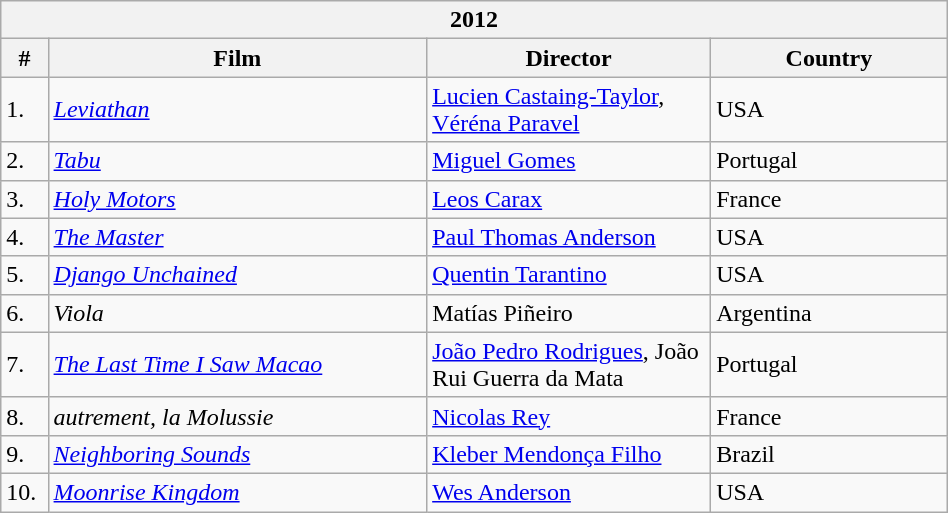<table class="wikitable" style="width:50%;" cellpadding="5">
<tr>
<th colspan=4>2012</th>
</tr>
<tr>
<th style="width:5%;">#</th>
<th style="width:40%;">Film</th>
<th style="width:30%;">Director</th>
<th style="width:25%;">Country</th>
</tr>
<tr>
<td>1.</td>
<td><em><a href='#'>Leviathan</a></em></td>
<td><a href='#'>Lucien Castaing-Taylor</a>, <a href='#'>Véréna Paravel</a></td>
<td>USA</td>
</tr>
<tr>
<td>2.</td>
<td><em><a href='#'>Tabu</a></em></td>
<td><a href='#'>Miguel Gomes</a></td>
<td>Portugal</td>
</tr>
<tr>
<td>3.</td>
<td><em><a href='#'>Holy Motors</a></em></td>
<td><a href='#'>Leos Carax</a></td>
<td>France</td>
</tr>
<tr>
<td>4.</td>
<td><em><a href='#'>The Master</a></em></td>
<td><a href='#'>Paul Thomas Anderson</a></td>
<td>USA</td>
</tr>
<tr>
<td>5.</td>
<td><em><a href='#'>Django Unchained</a></em></td>
<td><a href='#'>Quentin Tarantino</a></td>
<td>USA</td>
</tr>
<tr>
<td>6.</td>
<td><em>Viola</em></td>
<td>Matías Piñeiro</td>
<td>Argentina</td>
</tr>
<tr>
<td>7.</td>
<td><em><a href='#'>The Last Time I Saw Macao</a></em></td>
<td><a href='#'>João Pedro Rodrigues</a>, João Rui Guerra da Mata</td>
<td>Portugal</td>
</tr>
<tr>
<td>8.</td>
<td><em>autrement, la Molussie</em></td>
<td><a href='#'>Nicolas Rey</a></td>
<td>France</td>
</tr>
<tr>
<td>9.</td>
<td><em><a href='#'>Neighboring Sounds</a></em></td>
<td><a href='#'>Kleber Mendonça Filho</a></td>
<td>Brazil</td>
</tr>
<tr>
<td>10.</td>
<td><em><a href='#'>Moonrise Kingdom</a></em></td>
<td><a href='#'>Wes Anderson</a></td>
<td>USA</td>
</tr>
</table>
